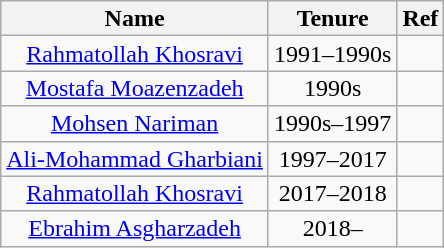<table class="wikitable" style="text-align:center; font-size:100%; line-height:16px;">
<tr>
<th>Name</th>
<th>Tenure</th>
<th>Ref</th>
</tr>
<tr>
<td><a href='#'>Rahmatollah Khosravi</a></td>
<td>1991–1990s</td>
<td></td>
</tr>
<tr>
<td><a href='#'>Mostafa Moazenzadeh</a></td>
<td>1990s</td>
<td></td>
</tr>
<tr>
<td><a href='#'>Mohsen Nariman</a></td>
<td>1990s–1997</td>
<td></td>
</tr>
<tr>
<td><a href='#'>Ali-Mohammad Gharbiani</a></td>
<td>1997–2017</td>
<td></td>
</tr>
<tr>
<td><a href='#'>Rahmatollah Khosravi</a></td>
<td>2017–2018</td>
<td></td>
</tr>
<tr>
<td><a href='#'>Ebrahim Asgharzadeh</a></td>
<td>2018–</td>
<td></td>
</tr>
</table>
